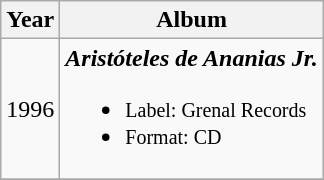<table class="wikitable">
<tr>
<th>Year</th>
<th>Album</th>
</tr>
<tr>
<td>1996</td>
<td><strong><em>Aristóteles de Ananias Jr.</em></strong><br><ul><li><small>Label: Grenal Records</small></li><li><small>Format: CD</small></li></ul></td>
</tr>
<tr>
</tr>
</table>
